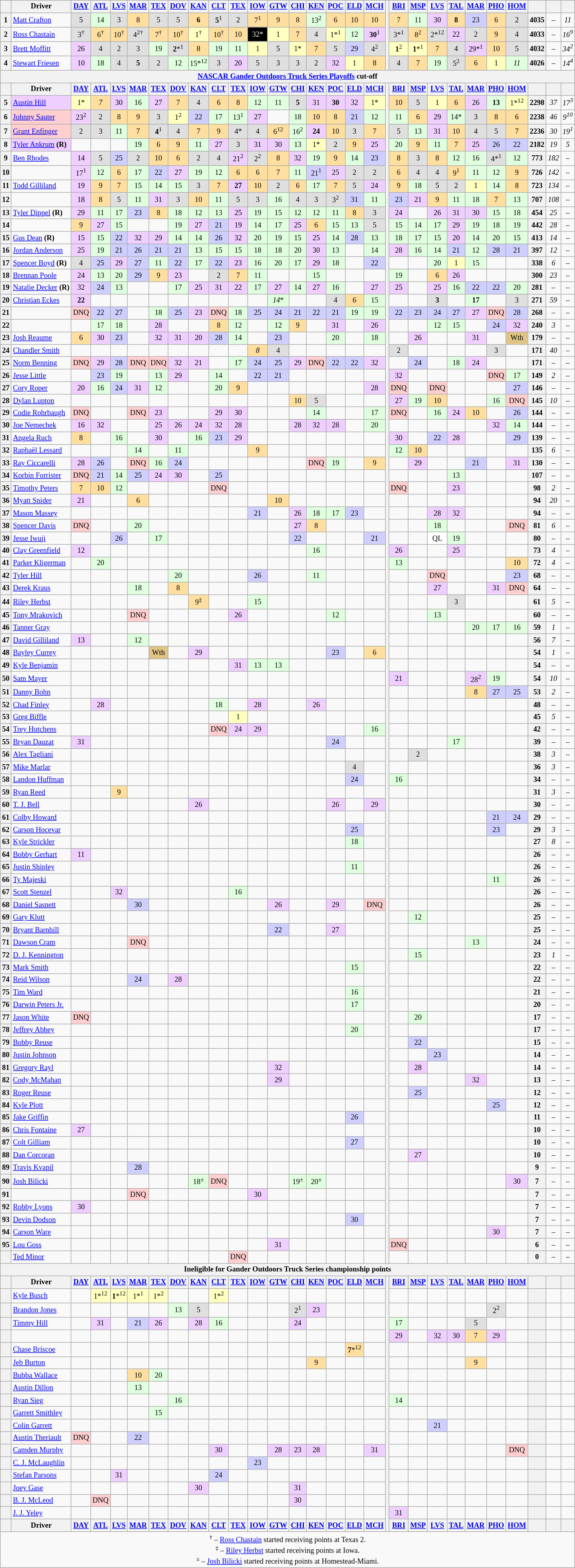<table class="wikitable" style="font-size:77%; text-align:center">
<tr valign="top">
<th valign="middle"></th>
<th valign="middle">Driver</th>
<th><a href='#'>DAY</a></th>
<th><a href='#'>ATL</a></th>
<th><a href='#'>LVS</a></th>
<th><a href='#'>MAR</a></th>
<th><a href='#'>TEX</a></th>
<th><a href='#'>DOV</a></th>
<th><a href='#'>KAN</a></th>
<th><a href='#'>CLT</a></th>
<th><a href='#'>TEX</a></th>
<th><a href='#'>IOW</a></th>
<th><a href='#'>GTW</a></th>
<th><a href='#'>CHI</a></th>
<th><a href='#'>KEN</a></th>
<th><a href='#'>POC</a></th>
<th><a href='#'>ELD</a></th>
<th><a href='#'>MCH</a></th>
<th rowspan=5></th>
<th><a href='#'>BRI</a></th>
<th><a href='#'>MSP</a></th>
<th><a href='#'>LVS</a></th>
<th><a href='#'>TAL</a></th>
<th><a href='#'>MAR</a></th>
<th><a href='#'>PHO</a></th>
<th><a href='#'>HOM</a></th>
<th valign="middle"></th>
<th valign="middle"></th>
<th valign="middle"></th>
</tr>
<tr>
<th>1</th>
<td align="left"><a href='#'>Matt Crafton</a></td>
<td style="background:#dfdfdf">5</td>
<td style="background:#dfffdf">14</td>
<td style="background:#dfdfdf">3</td>
<td style="background:#ffdf9f">8</td>
<td style="background:#dfdfdf">5</td>
<td style="background:#dfdfdf">5</td>
<td style="background:#ffdf9f"><strong>6</strong></td>
<td style="background:#dfdfdf"><strong>5</strong><sup>1</sup></td>
<td style="background:#dfdfdf">2</td>
<td style="background:#ffdf9f">7<sup>1</sup></td>
<td style="background:#ffdf9f">9</td>
<td style="background:#ffdf9f">8</td>
<td style="background:#dfffdf">13<sup>2</sup></td>
<td style="background:#ffdf9f">6</td>
<td style="background:#ffdf9f">10</td>
<td style="background:#ffdf9f">10</td>
<td style="background:#ffdf9f">7</td>
<td style="background:#dfffdf">11</td>
<td style="background:#efcfff">30</td>
<td style="background:#ffdf9f"><strong>8</strong></td>
<td style="background:#cfcfff">23</td>
<td style="background:#ffdf9f">6</td>
<td style="background:#dfdfdf">2</td>
<th>4035</th>
<td><em>–</em></td>
<td><em>11</em></td>
</tr>
<tr>
<th>2</th>
<td align="left"><a href='#'>Ross Chastain</a></td>
<td style="background:#dfdfdf">3<sup>†</sup></td>
<td style="background:#ffdf9f">6<sup>†</sup></td>
<td style="background:#ffdf9f">10<sup>†</sup></td>
<td style="background:#dfdfdf">4<sup>2†</sup></td>
<td style="background:#ffdf9f">7<sup>†</sup></td>
<td style="background:#ffdf9f">10<sup>†</sup></td>
<td style="background:#ffffbf">1<sup>†</sup></td>
<td style="background:#ffdf9f">10<sup>†</sup></td>
<td style="background:#ffdf9f">10</td>
<td style="background:#000000; color:white;">32*</td>
<td style="background:#ffffbf">1</td>
<td style="background:#ffdf9f">7</td>
<td style="background:#dfdfdf">4</td>
<td style="background:#ffffbf">1*<sup>1</sup></td>
<td style="background:#dfffdf">12</td>
<td style="background:#efcfff"><strong>30</strong><sup>1</sup></td>
<td style="background:#dfdfdf">3*<sup>1</sup></td>
<td style="background:#ffdf9f">8<sup>2</sup></td>
<td style="background:#dfdfdf">2*<sup>12</sup></td>
<td style="background:#efcfff">22</td>
<td style="background:#dfdfdf">2</td>
<td style="background:#ffdf9f">9</td>
<td style="background:#dfdfdf">4</td>
<th>4033</th>
<td><em>–</em></td>
<td><em>16<sup>9</sup></em></td>
</tr>
<tr>
<th>3</th>
<td align="left"><a href='#'>Brett Moffitt</a></td>
<td style="background:#efcfff">26</td>
<td style="background:#dfdfdf">4</td>
<td style="background:#dfdfdf">2</td>
<td style="background:#dfdfdf">3</td>
<td style="background:#dfffdf">19</td>
<td style="background:#dfdfdf"><strong>2</strong>*<sup>1</sup></td>
<td style="background:#ffdf9f">8</td>
<td style="background:#dfffdf">19</td>
<td style="background:#dfffdf">11</td>
<td style="background:#ffffbf">1</td>
<td style="background:#dfdfdf">5</td>
<td style="background:#ffffbf">1*</td>
<td style="background:#ffdf9f">7</td>
<td style="background:#dfdfdf">5</td>
<td style="background:#cfcfff">29</td>
<td style="background:#dfdfdf">4<sup>2</sup></td>
<td style="background:#ffffbf"><strong>1</strong><sup>2</sup></td>
<td style="background:#ffffbf"><strong>1</strong>*<sup>1</sup></td>
<td style="background:#ffdf9f">7</td>
<td style="background:#dfdfdf">4</td>
<td style="background:#efcfff">29*<sup>1</sup></td>
<td style="background:#ffdf9f">10</td>
<td style="background:#dfdfdf">5</td>
<th>4032</th>
<td><em>–</em></td>
<td><em>34<sup>2</sup></em></td>
</tr>
<tr>
<th>4</th>
<td align="left"><a href='#'>Stewart Friesen</a></td>
<td style="background:#efcfff">10</td>
<td style="background:#dfffdf">18</td>
<td style="background:#dfdfdf">4</td>
<td style="background:#dfdfdf"><strong>5</strong></td>
<td style="background:#dfdfdf">2</td>
<td style="background:#dfffdf">12</td>
<td style="background:#dfffdf">15*<sup>12</sup></td>
<td style="background:#dfdfdf">3</td>
<td style="background:#efcfff">20</td>
<td style="background:#dfdfdf">5</td>
<td style="background:#dfdfdf">3</td>
<td style="background:#dfdfdf">3</td>
<td style="background:#dfdfdf">2</td>
<td style="background:#efcfff">32</td>
<td style="background:#ffffbf">1</td>
<td style="background:#ffdf9f">8</td>
<td style="background:#dfdfdf">4</td>
<td style="background:#ffdf9f">7</td>
<td style="background:#dfffdf">19</td>
<td style="background:#dfdfdf">5<sup>2</sup></td>
<td style="background:#ffdf9f">6</td>
<td style="background:#ffffbf">1</td>
<td style="background:#dfffdf"><em>11</em></td>
<th>4026</th>
<td><em>–</em></td>
<td><em>14<sup>4</sup></em></td>
</tr>
<tr>
<th colspan="29"><a href='#'>NASCAR Gander Outdoors Truck Series Playoffs</a> cut-off</th>
</tr>
<tr>
<th valign="middle"></th>
<th valign="middle">Driver</th>
<th><a href='#'>DAY</a></th>
<th><a href='#'>ATL</a></th>
<th><a href='#'>LVS</a></th>
<th><a href='#'>MAR</a></th>
<th><a href='#'>TEX</a></th>
<th><a href='#'>DOV</a></th>
<th><a href='#'>KAN</a></th>
<th><a href='#'>CLT</a></th>
<th><a href='#'>TEX</a></th>
<th><a href='#'>IOW</a></th>
<th><a href='#'>GTW</a></th>
<th><a href='#'>CHI</a></th>
<th><a href='#'>KEN</a></th>
<th><a href='#'>POC</a></th>
<th><a href='#'>ELD</a></th>
<th><a href='#'>MCH</a></th>
<th rowspan=93></th>
<th><a href='#'>BRI</a></th>
<th><a href='#'>MSP</a></th>
<th><a href='#'>LVS</a></th>
<th><a href='#'>TAL</a></th>
<th><a href='#'>MAR</a></th>
<th><a href='#'>PHO</a></th>
<th><a href='#'>HOM</a></th>
<th valign="middle"></th>
<th valign="middle"></th>
<th valign="middle"></th>
</tr>
<tr>
<th>5</th>
<td style="background:#efcfff" align="left"><a href='#'>Austin Hill</a></td>
<td style="background:#ffffbf">1*</td>
<td style="background:#ffdf9f"><em>7</em></td>
<td style="background:#efcfff">30</td>
<td style="background:#dfffdf">16</td>
<td style="background:#efcfff">27</td>
<td style="background:#ffdf9f">7</td>
<td style="background:#dfdfdf">4</td>
<td style="background:#ffdf9f">6</td>
<td style="background:#ffdf9f">8</td>
<td style="background:#dfffdf">12</td>
<td style="background:#dfffdf">11</td>
<td style="background:#dfdfdf"><strong>5</strong></td>
<td style="background:#efcfff">31</td>
<td style="background:#efcfff"><strong>30</strong></td>
<td style="background:#efcfff">32</td>
<td style="background:#ffffbf">1*</td>
<td style="background:#ffdf9f">10</td>
<td style="background:#dfdfdf">5</td>
<td style="background:#ffffbf">1</td>
<td style="background:#ffdf9f">6</td>
<td style="background:#efcfff">26</td>
<td style="background:#dfffdf"><strong>13</strong></td>
<td style="background:#ffffbf">1*<sup>12</sup></td>
<th>2298</th>
<td><em>37</em></td>
<td><em>17<sup>3</sup></em></td>
</tr>
<tr>
<th>6</th>
<td style="background:#ffcfcf" align="left"><a href='#'>Johnny Sauter</a></td>
<td style="background:#efcfff">23<sup>2</sup></td>
<td style="background:#dfdfdf">2</td>
<td style="background:#ffdf9f">8</td>
<td style="background:#ffdf9f">9</td>
<td style="background:#dfdfdf">3</td>
<td style="background:#ffffbf">1<sup>2</sup></td>
<td style="background:#cfcfff">22</td>
<td style="background:#dfffdf">17</td>
<td style="background:#dfffdf">13<sup>1</sup></td>
<td style="background:#efcfff">27</td>
<td></td>
<td style="background:#dfffdf">18</td>
<td style="background:#ffdf9f">10</td>
<td style="background:#ffdf9f">8</td>
<td style="background:#cfcfff">21</td>
<td style="background:#dfffdf">12</td>
<td style="background:#dfffdf">11</td>
<td style="background:#ffdf9f">6</td>
<td style="background:#efcfff">29</td>
<td style="background:#dfffdf">14*</td>
<td style="background:#dfdfdf">3</td>
<td style="background:#ffdf9f">8</td>
<td style="background:#ffdf9f">6</td>
<th>2238</th>
<td><em>46</em></td>
<td><em>9<sup>10</sup></em></td>
</tr>
<tr>
<th>7</th>
<td style="background:#ffcfcf" align="left"><a href='#'>Grant Enfinger</a></td>
<td style="background:#dfdfdf">2</td>
<td style="background:#dfdfdf">3</td>
<td style="background:#dfffdf">11</td>
<td style="background:#ffdf9f">7</td>
<td style="background:#dfdfdf"><strong>4</strong><sup>1</sup></td>
<td style="background:#dfdfdf">4</td>
<td style="background:#ffdf9f">7</td>
<td style="background:#ffdf9f">9</td>
<td style="background:#dfdfdf">4*</td>
<td style="background:#dfdfdf">4</td>
<td style="background:#ffdf9f">6<sup>12</sup></td>
<td style="background:#dfffdf">16<sup>2</sup></td>
<td style="background:#efcfff"><strong>24</strong></td>
<td style="background:#ffdf9f">10</td>
<td style="background:#dfdfdf">3</td>
<td style="background:#ffdf9f">7</td>
<td style="background:#dfdfdf">5</td>
<td style="background:#dfffdf">13</td>
<td style="background:#efcfff">31</td>
<td style="background:#ffdf9f">10</td>
<td style="background:#dfdfdf">4</td>
<td style="background:#dfdfdf">5</td>
<td style="background:#ffdf9f">7</td>
<th>2236</th>
<td><em>30</em></td>
<td><em>19<sup>1</sup></em></td>
</tr>
<tr>
<th>8</th>
<td style="background:#efcfff" align="left"><a href='#'>Tyler Ankrum</a> <strong>(R)</strong></td>
<td></td>
<td></td>
<td></td>
<td style="background:#dfffdf">19</td>
<td style="background:#ffdf9f">6</td>
<td style="background:#ffdf9f">9</td>
<td style="background:#dfffdf">11</td>
<td style="background:#efcfff">27</td>
<td style="background:#dfdfdf">3</td>
<td style="background:#efcfff">31</td>
<td style="background:#efcfff">30</td>
<td style="background:#dfffdf">13</td>
<td style="background:#ffffbf">1*</td>
<td style="background:#dfdfdf">2</td>
<td style="background:#ffdf9f">9</td>
<td style="background:#efcfff">25</td>
<td style="background:#dfffdf">20</td>
<td style="background:#ffdf9f">9</td>
<td style="background:#dfffdf">11</td>
<td style="background:#ffdf9f">7</td>
<td style="background:#efcfff">25</td>
<td style="background:#cfcfff">26</td>
<td style="background:#cfcfff">22</td>
<th>2182</th>
<td><em>19</em></td>
<td><em>5</em></td>
</tr>
<tr>
<th>9</th>
<td align="left"><a href='#'>Ben Rhodes</a></td>
<td style="background:#efcfff">14</td>
<td style="background:#dfdfdf">5</td>
<td style="background:#cfcfff">25</td>
<td style="background:#dfdfdf">2</td>
<td style="background:#ffdf9f">10</td>
<td style="background:#ffdf9f">6</td>
<td style="background:#dfdfdf">2</td>
<td style="background:#dfdfdf">4</td>
<td style="background:#efcfff">21<sup>2</sup></td>
<td style="background:#dfdfdf">2<sup>2</sup></td>
<td style="background:#ffdf9f">8</td>
<td style="background:#efcfff">32</td>
<td style="background:#dfffdf">19</td>
<td style="background:#ffdf9f">9</td>
<td style="background:#dfffdf">14</td>
<td style="background:#cfcfff">23</td>
<td style="background:#ffdf9f">8</td>
<td style="background:#dfdfdf">3</td>
<td style="background:#ffdf9f">8</td>
<td style="background:#dfffdf">12</td>
<td style="background:#dfffdf">16</td>
<td style="background:#dfdfdf">4*<sup>1</sup></td>
<td style="background:#dfffdf">12</td>
<th>773</th>
<td><em>182</em></td>
<td><em>–</em></td>
</tr>
<tr>
<th>10</th>
<td align="left"></td>
<td style="background:#efcfff">17<sup>1</sup></td>
<td style="background:#dfffdf">12</td>
<td style="background:#ffdf9f">6</td>
<td style="background:#dfffdf">17</td>
<td style="background:#cfcfff">22</td>
<td style="background:#efcfff">27</td>
<td style="background:#dfffdf">19</td>
<td style="background:#dfffdf">12</td>
<td style="background:#ffdf9f">6</td>
<td style="background:#ffdf9f">6</td>
<td style="background:#ffdf9f">7</td>
<td style="background:#dfffdf">11</td>
<td style="background:#cfcfff">21<sup>1</sup></td>
<td style="background:#efcfff">25</td>
<td style="background:#dfdfdf">2</td>
<td style="background:#dfdfdf">2</td>
<td style="background:#ffdf9f">6</td>
<td style="background:#dfdfdf">4</td>
<td style="background:#dfdfdf">4</td>
<td style="background:#ffdf9f">9<sup>1</sup></td>
<td style="background:#dfffdf">11</td>
<td style="background:#dfffdf">12</td>
<td style="background:#ffdf9f">9</td>
<th>726</th>
<td><em>142</em></td>
<td><em>–</em></td>
</tr>
<tr>
<th>11</th>
<td align="left"><a href='#'>Todd Gilliland</a></td>
<td style="background:#efcfff">19</td>
<td style="background:#ffdf9f">9</td>
<td style="background:#ffdf9f">7</td>
<td style="background:#dfffdf">15</td>
<td style="background:#dfffdf">14</td>
<td style="background:#dfffdf">15</td>
<td style="background:#dfdfdf">3</td>
<td style="background:#ffdf9f">7</td>
<td style="background:#efcfff"><strong>27</strong></td>
<td style="background:#ffdf9f">10</td>
<td style="background:#dfdfdf">2</td>
<td style="background:#ffdf9f">6</td>
<td style="background:#dfffdf">17</td>
<td style="background:#ffdf9f">7</td>
<td style="background:#dfdfdf">5</td>
<td style="background:#efcfff">24</td>
<td style="background:#ffdf9f">9</td>
<td style="background:#dfffdf">18</td>
<td style="background:#dfdfdf">5</td>
<td style="background:#dfdfdf">2</td>
<td style="background:#ffffbf">1</td>
<td style="background:#dfffdf">14</td>
<td style="background:#ffdf9f">8</td>
<th>723</th>
<td><em>134</em></td>
<td><em>–</em></td>
</tr>
<tr>
<th>12</th>
<td align="left"></td>
<td style="background:#efcfff">18</td>
<td style="background:#ffdf9f">8</td>
<td style="background:#dfdfdf">5</td>
<td style="background:#dfffdf">11</td>
<td style="background:#efcfff">31</td>
<td style="background:#dfdfdf">3</td>
<td style="background:#ffdf9f">10</td>
<td style="background:#dfffdf">11</td>
<td style="background:#dfdfdf">5</td>
<td style="background:#dfdfdf">3</td>
<td style="background:#dfffdf">16</td>
<td style="background:#dfdfdf">4</td>
<td style="background:#dfdfdf">3</td>
<td style="background:#dfdfdf">3<sup>2</sup></td>
<td style="background:#cfcfff">31</td>
<td style="background:#dfffdf">11</td>
<td style="background:#cfcfff">23</td>
<td style="background:#efcfff">21</td>
<td style="background:#ffdf9f">9</td>
<td style="background:#dfffdf">11</td>
<td style="background:#dfffdf">18</td>
<td style="background:#ffdf9f">7</td>
<td style="background:#dfffdf">13</td>
<th>707</th>
<td><em>108</em></td>
<td><em>–</em></td>
</tr>
<tr>
<th>13</th>
<td align="left"><a href='#'>Tyler Dippel</a> <strong>(R)</strong></td>
<td style="background:#efcfff">29</td>
<td style="background:#dfffdf">11</td>
<td style="background:#dfffdf">17</td>
<td style="background:#cfcfff">23</td>
<td style="background:#ffdf9f">8</td>
<td style="background:#dfffdf">18</td>
<td style="background:#dfffdf">12</td>
<td style="background:#dfffdf">13</td>
<td style="background:#efcfff">25</td>
<td style="background:#dfffdf">19</td>
<td style="background:#dfffdf">15</td>
<td style="background:#dfffdf">12</td>
<td style="background:#dfffdf">12</td>
<td style="background:#dfffdf">11</td>
<td style="background:#ffdf9f">8</td>
<td style="background:#dfdfdf">3</td>
<td style="background:#efcfff">24</td>
<td></td>
<td style="background:#efcfff">26</td>
<td style="background:#efcfff">31</td>
<td style="background:#efcfff">30</td>
<td style="background:#dfffdf">15</td>
<td style="background:#dfffdf">18</td>
<th>454</th>
<td><em>25</em></td>
<td><em>–</em></td>
</tr>
<tr>
<th>14</th>
<td align="left"></td>
<td style="background:#ffdf9f">9</td>
<td style="background:#efcfff">27</td>
<td style="background:#dfffdf">15</td>
<td></td>
<td></td>
<td style="background:#dfffdf">19</td>
<td style="background:#efcfff">27</td>
<td style="background:#cfcfff">21</td>
<td style="background:#efcfff">19</td>
<td style="background:#dfffdf">14</td>
<td style="background:#dfffdf">17</td>
<td style="background:#efcfff">25</td>
<td style="background:#ffdf9f">6</td>
<td style="background:#dfffdf">15</td>
<td style="background:#dfffdf">13</td>
<td style="background:#dfdfdf">5</td>
<td style="background:#dfffdf">15</td>
<td style="background:#dfffdf">14</td>
<td style="background:#dfffdf">17</td>
<td style="background:#efcfff">29</td>
<td style="background:#dfffdf">19</td>
<td style="background:#dfffdf">18</td>
<td style="background:#dfffdf">19</td>
<th>442</th>
<td><em>28</em></td>
<td><em>–</em></td>
</tr>
<tr>
<th>15</th>
<td align="left"><a href='#'>Gus Dean</a> <strong>(R)</strong></td>
<td style="background:#efcfff">15</td>
<td style="background:#dfffdf">15</td>
<td style="background:#cfcfff">22</td>
<td style="background:#efcfff">32</td>
<td style="background:#efcfff">29</td>
<td style="background:#dfffdf">14</td>
<td style="background:#dfffdf">14</td>
<td style="background:#cfcfff">26</td>
<td style="background:#efcfff">32</td>
<td style="background:#dfffdf">20</td>
<td style="background:#dfffdf">19</td>
<td style="background:#dfffdf">15</td>
<td style="background:#efcfff">25</td>
<td style="background:#dfffdf">14</td>
<td style="background:#cfcfff">28</td>
<td style="background:#dfffdf">13</td>
<td style="background:#dfffdf">18</td>
<td style="background:#dfffdf">17</td>
<td style="background:#dfffdf">15</td>
<td style="background:#efcfff">20</td>
<td style="background:#dfffdf">14</td>
<td style="background:#dfffdf">20</td>
<td style="background:#dfffdf">15</td>
<th>413</th>
<td><em>14</em></td>
<td><em>–</em></td>
</tr>
<tr>
<th>16</th>
<td align="left"><a href='#'>Jordan Anderson</a></td>
<td style="background:#efcfff">25</td>
<td style="background:#dfffdf">19</td>
<td style="background:#cfcfff">21</td>
<td style="background:#cfcfff">26</td>
<td style="background:#cfcfff">21</td>
<td style="background:#cfcfff">21</td>
<td style="background:#dfffdf">13</td>
<td style="background:#dfffdf">15</td>
<td style="background:#dfffdf">15</td>
<td style="background:#dfffdf">18</td>
<td style="background:#dfffdf">18</td>
<td style="background:#dfffdf">20</td>
<td style="background:#efcfff">30</td>
<td style="background:#dfffdf">13</td>
<td></td>
<td style="background:#dfffdf">14</td>
<td style="background:#efcfff">28</td>
<td style="background:#dfffdf">16</td>
<td style="background:#dfffdf">14</td>
<td style="background:#cfcfff">21</td>
<td style="background:#dfffdf">12</td>
<td style="background:#cfcfff">28</td>
<td style="background:#cfcfff">21</td>
<th>397</th>
<td><em>12</em></td>
<td><em>–</em></td>
</tr>
<tr>
<th>17</th>
<td align="left"><a href='#'>Spencer Boyd</a> <strong>(R)</strong></td>
<td style="background:#dfdfdf">4</td>
<td style="background:#cfcfff">25</td>
<td style="background:#efcfff">29</td>
<td style="background:#cfcfff">27</td>
<td style="background:#dfffdf">11</td>
<td style="background:#cfcfff">22</td>
<td style="background:#dfffdf">17</td>
<td style="background:#cfcfff">22</td>
<td style="background:#efcfff">23</td>
<td style="background:#dfffdf">16</td>
<td style="background:#dfffdf">20</td>
<td style="background:#dfffdf">17</td>
<td style="background:#efcfff">29</td>
<td style="background:#dfffdf">18</td>
<td></td>
<td style="background:#cfcfff">22</td>
<td></td>
<td></td>
<td style="background:#dfffdf">20</td>
<td style="background:#ffffbf">1</td>
<td style="background:#dfffdf">15</td>
<td></td>
<td></td>
<th>338</th>
<td><em>6</em></td>
<td><em>–</em></td>
</tr>
<tr>
<th>18</th>
<td align="left"><a href='#'>Brennan Poole</a></td>
<td style="background:#efcfff">24</td>
<td style="background:#dfffdf">13</td>
<td style="background:#dfffdf">20</td>
<td style="background:#cfcfff">29</td>
<td style="background:#ffdf9f">9</td>
<td style="background:#efcfff">23</td>
<td></td>
<td style="background:#dfdfdf">2</td>
<td style="background:#ffdf9f">7</td>
<td style="background:#dfffdf">11</td>
<td></td>
<td></td>
<td style="background:#dfffdf">15</td>
<td></td>
<td></td>
<td></td>
<td style="background:#dfffdf">19</td>
<td></td>
<td style="background:#ffdf9f">6</td>
<td style="background:#efcfff">26</td>
<td></td>
<td></td>
<td></td>
<th>300</th>
<td><em>23</em></td>
<td><em>–</em></td>
</tr>
<tr>
<th>19</th>
<td align="left"><a href='#'>Natalie Decker</a> <strong>(R)</strong></td>
<td style="background:#efcfff">32</td>
<td style="background:#cfcfff">24</td>
<td style="background:#dfffdf">13</td>
<td></td>
<td></td>
<td style="background:#dfffdf">17</td>
<td style="background:#efcfff">25</td>
<td style="background:#efcfff">31</td>
<td style="background:#efcfff">22</td>
<td style="background:#dfffdf">17</td>
<td style="background:#efcfff">27</td>
<td style="background:#dfffdf">14</td>
<td style="background:#efcfff">27</td>
<td style="background:#dfffdf">16</td>
<td></td>
<td style="background:#efcfff">27</td>
<td style="background:#efcfff">25</td>
<td></td>
<td style="background:#efcfff">25</td>
<td style="background:#dfffdf">16</td>
<td style="background:#cfcfff">22</td>
<td style="background:#cfcfff">22</td>
<td style="background:#dfffdf">20</td>
<th>281</th>
<td><em>–</em></td>
<td><em>–</em></td>
</tr>
<tr>
<th>20</th>
<td align="left"><a href='#'>Christian Eckes</a></td>
<td style="background:#efcfff"><strong>22</strong></td>
<td></td>
<td></td>
<td></td>
<td></td>
<td></td>
<td></td>
<td></td>
<td></td>
<td></td>
<td style="background:#dfffdf"><em>14</em>*</td>
<td></td>
<td></td>
<td style="background:#dfdfdf">4</td>
<td style="background:#ffdf9f">6</td>
<td style="background:#dfffdf">15</td>
<td></td>
<td></td>
<td style="background:#dfdfdf"><strong>3</strong></td>
<td></td>
<td style="background:#dfffdf"><strong>17</strong></td>
<td></td>
<td style="background:#dfdfdf">3</td>
<th>271</th>
<td><em>59</em></td>
<td><em>–</em></td>
</tr>
<tr>
<th>21</th>
<td align="left"></td>
<td style="background:#ffcfcf">DNQ</td>
<td style="background:#cfcfff">22</td>
<td style="background:#cfcfff">27</td>
<td></td>
<td style="background:#dfffdf">18</td>
<td style="background:#cfcfff">25</td>
<td style="background:#efcfff">23</td>
<td style="background:#ffcfcf">DNQ</td>
<td style="background:#dfffdf">18</td>
<td style="background:#cfcfff">25</td>
<td style="background:#cfcfff">24</td>
<td style="background:#cfcfff">21</td>
<td style="background:#cfcfff">22</td>
<td style="background:#cfcfff">21</td>
<td style="background:#dfffdf">19</td>
<td style="background:#dfffdf">19</td>
<td style="background:#cfcfff">22</td>
<td style="background:#cfcfff">23</td>
<td style="background:#cfcfff">24</td>
<td style="background:#cfcfff">27</td>
<td style="background:#efcfff">27</td>
<td style="background:#ffcfcf">DNQ</td>
<td style="background:#cfcfff">28</td>
<th>268</th>
<td><em>–</em></td>
<td><em>–</em></td>
</tr>
<tr>
<th>22</th>
<td align="left"></td>
<td></td>
<td style="background:#dfffdf">17</td>
<td style="background:#dfffdf">18</td>
<td></td>
<td style="background:#efcfff">28</td>
<td></td>
<td></td>
<td style="background:#ffdf9f">8</td>
<td style="background:#dfffdf">12</td>
<td></td>
<td style="background:#dfffdf">12</td>
<td style="background:#ffdf9f">9</td>
<td></td>
<td style="background:#efcfff">31</td>
<td></td>
<td style="background:#efcfff">26</td>
<td></td>
<td></td>
<td style="background:#dfffdf">12</td>
<td style="background:#dfffdf">15</td>
<td></td>
<td style="background:#cfcfff">24</td>
<td style="background:#efcfff">32</td>
<th>240</th>
<td><em>3</em></td>
<td><em>–</em></td>
</tr>
<tr>
<th>23</th>
<td align="left"><a href='#'>Josh Reaume</a></td>
<td style="background:#ffdf9f">6</td>
<td style="background:#efcfff">30</td>
<td style="background:#cfcfff">23</td>
<td></td>
<td style="background:#efcfff">32</td>
<td style="background:#efcfff">31</td>
<td style="background:#efcfff">20</td>
<td style="background:#cfcfff">28</td>
<td style="background:#dfffdf">14</td>
<td></td>
<td style="background:#cfcfff">23</td>
<td></td>
<td></td>
<td style="background:#dfffdf">20</td>
<td></td>
<td style="background:#dfffdf">18</td>
<td></td>
<td style="background:#efcfff">26</td>
<td></td>
<td></td>
<td style="background:#efcfff">31</td>
<td></td>
<td style="background:#dfc484">Wth</td>
<th>179</th>
<td><em>–</em></td>
<td><em>–</em></td>
</tr>
<tr>
<th>24</th>
<td align="left"><a href='#'>Chandler Smith</a></td>
<td></td>
<td></td>
<td></td>
<td></td>
<td></td>
<td></td>
<td></td>
<td></td>
<td></td>
<td style="background:#ffdf9f"><em>8</em></td>
<td style="background:#dfdfdf">4</td>
<td></td>
<td></td>
<td></td>
<td></td>
<td></td>
<td style="background:#dfdfdf">2</td>
<td></td>
<td></td>
<td></td>
<td></td>
<td style="background:#dfdfdf">3</td>
<td></td>
<th>171</th>
<td><em>40</em></td>
<td><em>–</em></td>
</tr>
<tr>
<th>25</th>
<td align="left"><a href='#'>Norm Benning</a></td>
<td style="background:#ffcfcf">DNQ</td>
<td style="background:#efcfff">29</td>
<td style="background:#cfcfff">28</td>
<td style="background:#ffcfcf">DNQ</td>
<td style="background:#ffcfcf">DNQ</td>
<td style="background:#efcfff">32</td>
<td style="background:#efcfff">21</td>
<td></td>
<td style="background:#dfffdf">17</td>
<td style="background:#cfcfff">24</td>
<td style="background:#cfcfff">25</td>
<td style="background:#efcfff">29</td>
<td style="background:#ffcfcf">DNQ</td>
<td style="background:#cfcfff">22</td>
<td style="background:#cfcfff">22</td>
<td style="background:#efcfff">32</td>
<td></td>
<td style="background:#cfcfff">24</td>
<td></td>
<td style="background:#dfffdf">18</td>
<td style="background:#efcfff">24</td>
<td></td>
<td></td>
<th>171</th>
<td><em>–</em></td>
<td><em>–</em></td>
</tr>
<tr>
<th>26</th>
<td align="left"><a href='#'>Jesse Little</a></td>
<td></td>
<td style="background:#cfcfff">23</td>
<td style="background:#dfffdf">19</td>
<td></td>
<td style="background:#dfffdf">13</td>
<td style="background:#efcfff">29</td>
<td></td>
<td style="background:#dfffdf">14</td>
<td></td>
<td style="background:#cfcfff">22</td>
<td style="background:#cfcfff">21</td>
<td></td>
<td></td>
<td></td>
<td></td>
<td></td>
<td style="background:#efcfff">32</td>
<td></td>
<td></td>
<td></td>
<td></td>
<td style="background:#ffcfcf">DNQ</td>
<td style="background:#dfffdf">17</td>
<th>149</th>
<td><em>2</em></td>
<td><em>–</em></td>
</tr>
<tr>
<th>27</th>
<td align="left"><a href='#'>Cory Roper</a></td>
<td style="background:#efcfff">20</td>
<td style="background:#dfffdf">16</td>
<td style="background:#cfcfff">24</td>
<td style="background:#efcfff">31</td>
<td style="background:#dfffdf">12</td>
<td></td>
<td></td>
<td style="background:#dfffdf">20</td>
<td style="background:#ffdf9f">9</td>
<td></td>
<td></td>
<td></td>
<td></td>
<td></td>
<td></td>
<td style="background:#efcfff">28</td>
<td style="background:#ffcfcf">DNQ</td>
<td></td>
<td style="background:#ffcfcf">DNQ</td>
<td></td>
<td></td>
<td></td>
<td style="background:#cfcfff">27</td>
<th>146</th>
<td><em>–</em></td>
<td><em>–</em></td>
</tr>
<tr>
<th>28</th>
<td align="left"><a href='#'>Dylan Lupton</a></td>
<td></td>
<td></td>
<td></td>
<td></td>
<td></td>
<td></td>
<td></td>
<td></td>
<td></td>
<td></td>
<td></td>
<td style="background:#ffdf9f">10</td>
<td style="background:#dfdfdf">5</td>
<td></td>
<td></td>
<td></td>
<td style="background:#efcfff">27</td>
<td style="background:#dfffdf">19</td>
<td style="background:#ffdf9f">10</td>
<td></td>
<td></td>
<td style="background:#dfffdf">16</td>
<td style="background:#ffcfcf">DNQ</td>
<th>145</th>
<td><em>10</em></td>
<td><em>–</em></td>
</tr>
<tr>
<th>29</th>
<td align="left"><a href='#'>Codie Rohrbaugh</a></td>
<td style="background:#ffcfcf">DNQ</td>
<td></td>
<td></td>
<td style="background:#ffcfcf">DNQ</td>
<td style="background:#efcfff">23</td>
<td></td>
<td></td>
<td style="background:#efcfff">29</td>
<td style="background:#efcfff">30</td>
<td></td>
<td></td>
<td></td>
<td style="background:#dfffdf">14</td>
<td></td>
<td></td>
<td style="background:#dfffdf">17</td>
<td style="background:#ffcfcf">DNQ</td>
<td></td>
<td style="background:#dfffdf">16</td>
<td style="background:#efcfff">24</td>
<td style="background:#ffdf9f">10</td>
<td></td>
<td style="background:#cfcfff">26</td>
<th>144</th>
<td><em>–</em></td>
<td><em>–</em></td>
</tr>
<tr>
<th>30</th>
<td align="left"><a href='#'>Joe Nemechek</a></td>
<td style="background:#efcfff">16</td>
<td style="background:#efcfff">32</td>
<td></td>
<td></td>
<td style="background:#efcfff">25</td>
<td style="background:#efcfff">26</td>
<td style="background:#efcfff">24</td>
<td style="background:#efcfff">32</td>
<td style="background:#efcfff">28</td>
<td></td>
<td></td>
<td style="background:#efcfff">28</td>
<td style="background:#efcfff">32</td>
<td style="background:#efcfff">28</td>
<td></td>
<td style="background:#dfffdf">20</td>
<td></td>
<td></td>
<td></td>
<td></td>
<td></td>
<td style="background:#efcfff">32</td>
<td style="background:#dfffdf">14</td>
<th>144</th>
<td><em>–</em></td>
<td><em>–</em></td>
</tr>
<tr>
<th>31</th>
<td align="left"><a href='#'>Angela Ruch</a></td>
<td style="background:#ffdf9f">8</td>
<td></td>
<td style="background:#dfffdf">16</td>
<td></td>
<td style="background:#efcfff">30</td>
<td></td>
<td style="background:#dfffdf">16</td>
<td style="background:#cfcfff">23</td>
<td style="background:#efcfff">29</td>
<td></td>
<td></td>
<td></td>
<td></td>
<td></td>
<td></td>
<td></td>
<td style="background:#efcfff">30</td>
<td></td>
<td style="background:#cfcfff">22</td>
<td style="background:#efcfff">28</td>
<td></td>
<td></td>
<td style="background:#cfcfff">29</td>
<th>139</th>
<td><em>–</em></td>
<td><em>–</em></td>
</tr>
<tr>
<th>32</th>
<td align="left"><a href='#'>Raphaël Lessard</a></td>
<td></td>
<td></td>
<td></td>
<td style="background:#dfffdf">14</td>
<td></td>
<td style="background:#dfffdf">11</td>
<td></td>
<td></td>
<td></td>
<td style="background:#ffdf9f">9</td>
<td></td>
<td></td>
<td></td>
<td></td>
<td></td>
<td></td>
<td style="background:#dfffdf">12</td>
<td style="background:#ffdf9f">10</td>
<td></td>
<td></td>
<td></td>
<td></td>
<td></td>
<th>135</th>
<td><em>6</em></td>
<td><em>–</em></td>
</tr>
<tr>
<th>33</th>
<td align="left"><a href='#'>Ray Ciccarelli</a></td>
<td style="background:#efcfff">28</td>
<td style="background:#cfcfff">26</td>
<td></td>
<td style="background:#ffcfcf">DNQ</td>
<td style="background:#dfffdf">16</td>
<td style="background:#cfcfff">24</td>
<td></td>
<td></td>
<td></td>
<td></td>
<td></td>
<td></td>
<td style="background:#ffcfcf">DNQ</td>
<td style="background:#dfffdf">19</td>
<td></td>
<td style="background:#ffdf9f">9</td>
<td></td>
<td style="background:#efcfff">29</td>
<td></td>
<td></td>
<td style="background:#cfcfff">21</td>
<td></td>
<td style="background:#efcfff">31</td>
<th>130</th>
<td><em>–</em></td>
<td><em>–</em></td>
</tr>
<tr>
<th>34</th>
<td align="left"><a href='#'>Korbin Forrister</a></td>
<td style="background:#ffcfcf">DNQ</td>
<td style="background:#cfcfff">21</td>
<td style="background:#dfffdf">14</td>
<td style="background:#cfcfff">25</td>
<td style="background:#efcfff">24</td>
<td style="background:#efcfff">30</td>
<td></td>
<td style="background:#cfcfff">25</td>
<td></td>
<td></td>
<td></td>
<td></td>
<td></td>
<td></td>
<td></td>
<td></td>
<td></td>
<td></td>
<td></td>
<td style="background:#dfffdf">13</td>
<td></td>
<td></td>
<td></td>
<th>107</th>
<td><em>–</em></td>
<td><em>–</em></td>
</tr>
<tr>
<th>35</th>
<td align="left"><a href='#'>Timothy Peters</a></td>
<td style="background:#ffdf9f">7</td>
<td style="background:#ffdf9f">10</td>
<td style="background:#dfffdf">12</td>
<td></td>
<td></td>
<td></td>
<td></td>
<td style="background:#ffcfcf">DNQ</td>
<td></td>
<td></td>
<td></td>
<td></td>
<td></td>
<td></td>
<td></td>
<td></td>
<td style="background:#ffcfcf">DNQ</td>
<td></td>
<td></td>
<td style="background:#efcfff">23</td>
<td></td>
<td></td>
<td></td>
<th>98</th>
<td><em>2</em></td>
<td><em>–</em></td>
</tr>
<tr>
<th>36</th>
<td align="left"><a href='#'>Myatt Snider</a></td>
<td style="background:#efcfff">21</td>
<td></td>
<td></td>
<td style="background:#ffdf9f">6</td>
<td></td>
<td></td>
<td></td>
<td></td>
<td></td>
<td></td>
<td style="background:#ffdf9f">10</td>
<td></td>
<td></td>
<td></td>
<td></td>
<td></td>
<td></td>
<td></td>
<td></td>
<td></td>
<td></td>
<td></td>
<td></td>
<th>94</th>
<td><em>20</em></td>
<td><em>–</em></td>
</tr>
<tr>
<th>37</th>
<td align="left"><a href='#'>Mason Massey</a></td>
<td></td>
<td></td>
<td></td>
<td></td>
<td></td>
<td></td>
<td></td>
<td></td>
<td></td>
<td style="background:#cfcfff">21</td>
<td></td>
<td style="background:#efcfff">26</td>
<td style="background:#dfffdf">18</td>
<td style="background:#dfffdf">17</td>
<td style="background:#cfcfff">23</td>
<td></td>
<td></td>
<td></td>
<td style="background:#efcfff">28</td>
<td style="background:#efcfff">32</td>
<td></td>
<td></td>
<td></td>
<th>94</th>
<td><em>–</em></td>
<td><em>–</em></td>
</tr>
<tr>
<th>38</th>
<td align="left"><a href='#'>Spencer Davis</a></td>
<td style="background:#ffcfcf">DNQ</td>
<td></td>
<td></td>
<td style="background:#dfffdf">20</td>
<td></td>
<td></td>
<td></td>
<td></td>
<td></td>
<td></td>
<td></td>
<td style="background:#efcfff">27</td>
<td style="background:#ffdf9f">8</td>
<td></td>
<td></td>
<td></td>
<td></td>
<td></td>
<td style="background:#dfffdf">18</td>
<td></td>
<td></td>
<td></td>
<td style="background:#ffcfcf">DNQ</td>
<th>81</th>
<td><em>6</em></td>
<td><em>–</em></td>
</tr>
<tr>
<th>39</th>
<td align="left"><a href='#'>Jesse Iwuji</a></td>
<td></td>
<td></td>
<td style="background:#cfcfff">26</td>
<td></td>
<td style="background:#dfffdf">17</td>
<td></td>
<td></td>
<td></td>
<td></td>
<td></td>
<td></td>
<td style="background:#cfcfff">22</td>
<td></td>
<td></td>
<td></td>
<td style="background:#cfcfff">21</td>
<td></td>
<td></td>
<td style="background:#ffffff;">QL</td>
<td style="background:#dfffdf">19</td>
<td></td>
<td></td>
<td></td>
<th>80</th>
<td><em>–</em></td>
<td><em>–</em></td>
</tr>
<tr>
<th>40</th>
<td align="left"><a href='#'>Clay Greenfield</a></td>
<td style="background:#efcfff">12</td>
<td></td>
<td></td>
<td></td>
<td></td>
<td></td>
<td></td>
<td></td>
<td></td>
<td></td>
<td></td>
<td></td>
<td style="background:#dfffdf">16</td>
<td></td>
<td></td>
<td></td>
<td style="background:#efcfff">26</td>
<td></td>
<td></td>
<td style="background:#efcfff">25</td>
<td></td>
<td></td>
<td></td>
<th>73</th>
<td><em>4</em></td>
<td><em>–</em></td>
</tr>
<tr>
<th>41</th>
<td align="left"><a href='#'>Parker Kligerman</a></td>
<td></td>
<td style="background:#dfffdf">20</td>
<td></td>
<td></td>
<td></td>
<td></td>
<td></td>
<td></td>
<td></td>
<td></td>
<td></td>
<td></td>
<td></td>
<td></td>
<td></td>
<td></td>
<td style="background:#dfffdf">13</td>
<td></td>
<td></td>
<td></td>
<td></td>
<td></td>
<td style="background:#ffdf9f">10</td>
<th>72</th>
<td><em>4</em></td>
<td><em>–</em></td>
</tr>
<tr>
<th>42</th>
<td align="left"><a href='#'>Tyler Hill</a></td>
<td></td>
<td></td>
<td></td>
<td></td>
<td></td>
<td style="background:#dfffdf">20</td>
<td></td>
<td></td>
<td></td>
<td style="background:#cfcfff">26</td>
<td></td>
<td></td>
<td style="background:#dfffdf">11</td>
<td></td>
<td></td>
<td></td>
<td></td>
<td></td>
<td style="background:#ffcfcf">DNQ</td>
<td></td>
<td></td>
<td></td>
<td style="background:#cfcfff">23</td>
<th>68</th>
<td><em>–</em></td>
<td><em>–</em></td>
</tr>
<tr>
<th>43</th>
<td align="left"><a href='#'>Derek Kraus</a></td>
<td></td>
<td></td>
<td></td>
<td style="background:#dfffdf">18</td>
<td></td>
<td style="background:#ffdf9f">8</td>
<td></td>
<td></td>
<td></td>
<td></td>
<td></td>
<td></td>
<td></td>
<td></td>
<td></td>
<td></td>
<td></td>
<td></td>
<td style="background:#efcfff">27</td>
<td></td>
<td></td>
<td style="background:#efcfff">31</td>
<td style="background:#ffcfcf">DNQ</td>
<th>64</th>
<td><em>–</em></td>
<td><em>–</em></td>
</tr>
<tr>
<th>44</th>
<td align="left"><a href='#'>Riley Herbst</a></td>
<td></td>
<td></td>
<td></td>
<td></td>
<td></td>
<td></td>
<td style="background:#ffdf9f">9<sup>‡</sup></td>
<td></td>
<td></td>
<td style="background:#dfffdf">15</td>
<td></td>
<td></td>
<td></td>
<td></td>
<td></td>
<td></td>
<td></td>
<td></td>
<td></td>
<td style="background:#dfdfdf">3</td>
<td></td>
<td></td>
<td></td>
<th>61</th>
<td><em>5</em></td>
<td><em>–</em></td>
</tr>
<tr>
<th>45</th>
<td align="left"><a href='#'>Tony Mrakovich</a></td>
<td></td>
<td></td>
<td></td>
<td style="background:#ffcfcf">DNQ</td>
<td></td>
<td></td>
<td></td>
<td></td>
<td style="background:#efcfff">26</td>
<td></td>
<td></td>
<td></td>
<td></td>
<td style="background:#dfffdf">12</td>
<td></td>
<td></td>
<td></td>
<td></td>
<td style="background:#dfffdf">13</td>
<td></td>
<td></td>
<td></td>
<td></td>
<th>60</th>
<td><em>–</em></td>
<td><em>–</em></td>
</tr>
<tr>
<th>46</th>
<td align="left"><a href='#'>Tanner Gray</a></td>
<td></td>
<td></td>
<td></td>
<td></td>
<td></td>
<td></td>
<td></td>
<td></td>
<td></td>
<td></td>
<td></td>
<td></td>
<td></td>
<td></td>
<td></td>
<td></td>
<td></td>
<td></td>
<td></td>
<td></td>
<td style="background:#dfffdf">20</td>
<td style="background:#dfffdf">17</td>
<td style="background:#dfffdf">16</td>
<th>59</th>
<td><em>1</em></td>
<td><em>–</em></td>
</tr>
<tr>
<th>47</th>
<td align="left"><a href='#'>David Gilliland</a></td>
<td style="background:#efcfff">13</td>
<td></td>
<td></td>
<td style="background:#dfffdf">12</td>
<td></td>
<td></td>
<td></td>
<td></td>
<td></td>
<td></td>
<td></td>
<td></td>
<td></td>
<td></td>
<td></td>
<td></td>
<td></td>
<td></td>
<td></td>
<td></td>
<td></td>
<td></td>
<td></td>
<th>56</th>
<td><em>7</em></td>
<td><em>–</em></td>
</tr>
<tr>
<th>48</th>
<td align="left"><a href='#'>Bayley Currey</a></td>
<td></td>
<td></td>
<td></td>
<td></td>
<td style="background:#dfc484">Wth</td>
<td></td>
<td style="background:#efcfff">29</td>
<td></td>
<td></td>
<td></td>
<td></td>
<td></td>
<td></td>
<td style="background:#cfcfff">23</td>
<td></td>
<td style="background:#ffdf9f">6</td>
<td></td>
<td></td>
<td></td>
<td></td>
<td></td>
<td></td>
<td></td>
<th>54</th>
<td><em>1</em></td>
<td><em>–</em></td>
</tr>
<tr>
<th>49</th>
<td align="left"><a href='#'>Kyle Benjamin</a></td>
<td></td>
<td></td>
<td></td>
<td></td>
<td></td>
<td></td>
<td></td>
<td></td>
<td style="background:#efcfff">31</td>
<td style="background:#dfffdf">13</td>
<td style="background:#dfffdf">13</td>
<td></td>
<td></td>
<td></td>
<td></td>
<td></td>
<td></td>
<td></td>
<td></td>
<td></td>
<td></td>
<td></td>
<td></td>
<th>54</th>
<td><em>–</em></td>
<td><em>–</em></td>
</tr>
<tr>
<th>50</th>
<td align="left"><a href='#'>Sam Mayer</a></td>
<td></td>
<td></td>
<td></td>
<td></td>
<td></td>
<td></td>
<td></td>
<td></td>
<td></td>
<td></td>
<td></td>
<td></td>
<td></td>
<td></td>
<td></td>
<td></td>
<td style="background:#efcfff">21</td>
<td></td>
<td></td>
<td></td>
<td style="background:#efcfff">28<sup>2</sup></td>
<td style="background:#dfffdf">19</td>
<td></td>
<th>54</th>
<td><em>10</em></td>
<td><em>–</em></td>
</tr>
<tr>
<th>51</th>
<td align="left"><a href='#'>Danny Bohn</a></td>
<td></td>
<td></td>
<td></td>
<td></td>
<td></td>
<td></td>
<td></td>
<td></td>
<td></td>
<td></td>
<td></td>
<td></td>
<td></td>
<td></td>
<td></td>
<td></td>
<td></td>
<td></td>
<td></td>
<td></td>
<td style="background:#ffdf9f">8</td>
<td style="background:#cfcfff">27</td>
<td style="background:#cfcfff">25</td>
<th>53</th>
<td><em>2</em></td>
<td><em>–</em></td>
</tr>
<tr>
<th>52</th>
<td align="left"><a href='#'>Chad Finley</a></td>
<td></td>
<td style="background:#efcfff">28</td>
<td></td>
<td></td>
<td></td>
<td></td>
<td></td>
<td style="background:#dfffdf">18</td>
<td></td>
<td style="background:#efcfff">28</td>
<td></td>
<td></td>
<td style="background:#efcfff">26</td>
<td></td>
<td></td>
<td></td>
<td></td>
<td></td>
<td></td>
<td></td>
<td></td>
<td></td>
<td></td>
<th>48</th>
<td><em>–</em></td>
<td><em>–</em></td>
</tr>
<tr>
<th>53</th>
<td align="left"><a href='#'>Greg Biffle</a></td>
<td></td>
<td></td>
<td></td>
<td></td>
<td></td>
<td></td>
<td></td>
<td></td>
<td style="background:#ffffbf">1</td>
<td></td>
<td></td>
<td></td>
<td></td>
<td></td>
<td></td>
<td></td>
<td></td>
<td></td>
<td></td>
<td></td>
<td></td>
<td></td>
<td></td>
<th>45</th>
<td><em>5</em></td>
<td><em>–</em></td>
</tr>
<tr>
<th>54</th>
<td align="left"><a href='#'>Trey Hutchens</a></td>
<td></td>
<td></td>
<td></td>
<td></td>
<td></td>
<td></td>
<td></td>
<td style="background:#ffcfcf">DNQ</td>
<td style="background:#efcfff">24</td>
<td style="background:#efcfff">29</td>
<td></td>
<td></td>
<td></td>
<td></td>
<td></td>
<td style="background:#dfffdf">16</td>
<td></td>
<td></td>
<td></td>
<td></td>
<td></td>
<td></td>
<td></td>
<th>42</th>
<td><em>–</em></td>
<td><em>–</em></td>
</tr>
<tr>
<th>55</th>
<td align="left"><a href='#'>Bryan Dauzat</a></td>
<td style="background:#efcfff">31</td>
<td></td>
<td></td>
<td></td>
<td></td>
<td></td>
<td></td>
<td></td>
<td></td>
<td></td>
<td></td>
<td></td>
<td></td>
<td style="background:#cfcfff">24</td>
<td></td>
<td></td>
<td></td>
<td></td>
<td></td>
<td style="background:#dfffdf">17</td>
<td></td>
<td></td>
<td></td>
<th>39</th>
<td><em>–</em></td>
<td><em>–</em></td>
</tr>
<tr>
<th>56</th>
<td align="left"><a href='#'>Alex Tagliani</a></td>
<td></td>
<td></td>
<td></td>
<td></td>
<td></td>
<td></td>
<td></td>
<td></td>
<td></td>
<td></td>
<td></td>
<td></td>
<td></td>
<td></td>
<td></td>
<td></td>
<td></td>
<td style="background:#dfdfdf">2</td>
<td></td>
<td></td>
<td></td>
<td></td>
<td></td>
<th>38</th>
<td><em>3</em></td>
<td><em>–</em></td>
</tr>
<tr>
<th>57</th>
<td align="left"><a href='#'>Mike Marlar</a></td>
<td></td>
<td></td>
<td></td>
<td></td>
<td></td>
<td></td>
<td></td>
<td></td>
<td></td>
<td></td>
<td></td>
<td></td>
<td></td>
<td></td>
<td style="background:#dfdfdf">4</td>
<td></td>
<td></td>
<td></td>
<td></td>
<td></td>
<td></td>
<td></td>
<td></td>
<th>36</th>
<td><em>3</em></td>
<td><em>–</em></td>
</tr>
<tr>
<th>58</th>
<td align="left"><a href='#'>Landon Huffman</a></td>
<td></td>
<td></td>
<td></td>
<td></td>
<td></td>
<td></td>
<td></td>
<td></td>
<td></td>
<td></td>
<td></td>
<td></td>
<td></td>
<td></td>
<td style="background:#cfcfff">24</td>
<td></td>
<td style="background:#dfffdf">16</td>
<td></td>
<td></td>
<td></td>
<td></td>
<td></td>
<td></td>
<th>34</th>
<td><em>–</em></td>
<td><em>–</em></td>
</tr>
<tr>
<th>59</th>
<td align="left"><a href='#'>Ryan Reed</a></td>
<td></td>
<td></td>
<td style="background:#ffdf9f">9</td>
<td></td>
<td></td>
<td></td>
<td></td>
<td></td>
<td></td>
<td></td>
<td></td>
<td></td>
<td></td>
<td></td>
<td></td>
<td></td>
<td></td>
<td></td>
<td></td>
<td></td>
<td></td>
<td></td>
<td></td>
<th>31</th>
<td><em>3</em></td>
<td><em>–</em></td>
</tr>
<tr>
<th>60</th>
<td align="left"><a href='#'>T. J. Bell</a></td>
<td></td>
<td></td>
<td></td>
<td></td>
<td></td>
<td></td>
<td style="background:#efcfff">26</td>
<td></td>
<td></td>
<td></td>
<td></td>
<td></td>
<td></td>
<td style="background:#efcfff">26</td>
<td></td>
<td style="background:#efcfff">29</td>
<td></td>
<td></td>
<td></td>
<td></td>
<td></td>
<td></td>
<td></td>
<th>30</th>
<td><em>–</em></td>
<td><em>–</em></td>
</tr>
<tr>
<th>61</th>
<td align="left"><a href='#'>Colby Howard</a></td>
<td></td>
<td></td>
<td></td>
<td></td>
<td></td>
<td></td>
<td></td>
<td></td>
<td></td>
<td></td>
<td></td>
<td></td>
<td></td>
<td></td>
<td></td>
<td></td>
<td></td>
<td></td>
<td></td>
<td></td>
<td></td>
<td style="background:#cfcfff">21</td>
<td style="background:#cfcfff">24</td>
<th>29</th>
<td><em>–</em></td>
<td><em>–</em></td>
</tr>
<tr>
<th>62</th>
<td align="left"><a href='#'>Carson Hocevar</a></td>
<td></td>
<td></td>
<td></td>
<td></td>
<td></td>
<td></td>
<td></td>
<td></td>
<td></td>
<td></td>
<td></td>
<td></td>
<td></td>
<td></td>
<td style="background:#cfcfff">25</td>
<td></td>
<td></td>
<td></td>
<td></td>
<td></td>
<td></td>
<td style="background:#cfcfff">23</td>
<td></td>
<th>29</th>
<td><em>3</em></td>
<td><em>–</em></td>
</tr>
<tr>
<th>63</th>
<td align="left"><a href='#'>Kyle Strickler</a></td>
<td></td>
<td></td>
<td></td>
<td></td>
<td></td>
<td></td>
<td></td>
<td></td>
<td></td>
<td></td>
<td></td>
<td></td>
<td></td>
<td></td>
<td style="background:#dfffdf">18</td>
<td></td>
<td></td>
<td></td>
<td></td>
<td></td>
<td></td>
<td></td>
<td></td>
<th>27</th>
<td><em>8</em></td>
<td><em>–</em></td>
</tr>
<tr>
<th>64</th>
<td align="left"><a href='#'>Bobby Gerhart</a></td>
<td style="background:#efcfff">11</td>
<td></td>
<td></td>
<td></td>
<td></td>
<td></td>
<td></td>
<td></td>
<td></td>
<td></td>
<td></td>
<td></td>
<td></td>
<td></td>
<td></td>
<td></td>
<td></td>
<td></td>
<td></td>
<td></td>
<td></td>
<td></td>
<td></td>
<th>26</th>
<td><em>–</em></td>
<td><em>–</em></td>
</tr>
<tr>
<th>65</th>
<td align="left"><a href='#'>Justin Shipley</a></td>
<td></td>
<td></td>
<td></td>
<td></td>
<td></td>
<td></td>
<td></td>
<td></td>
<td></td>
<td></td>
<td></td>
<td></td>
<td></td>
<td></td>
<td style="background:#dfffdf">11</td>
<td></td>
<td></td>
<td></td>
<td></td>
<td></td>
<td></td>
<td></td>
<td></td>
<th>26</th>
<td><em>–</em></td>
<td><em>–</em></td>
</tr>
<tr>
<th>66</th>
<td align="left"><a href='#'>Ty Majeski</a></td>
<td></td>
<td></td>
<td></td>
<td></td>
<td></td>
<td></td>
<td></td>
<td></td>
<td></td>
<td></td>
<td></td>
<td></td>
<td></td>
<td></td>
<td></td>
<td></td>
<td></td>
<td></td>
<td></td>
<td></td>
<td></td>
<td style="background:#dfffdf">11</td>
<td></td>
<th>26</th>
<td><em>–</em></td>
<td><em>–</em></td>
</tr>
<tr>
<th>67</th>
<td align="left"><a href='#'>Scott Stenzel</a></td>
<td></td>
<td></td>
<td style="background:#efcfff">32</td>
<td></td>
<td></td>
<td></td>
<td></td>
<td></td>
<td style="background:#dfffdf">16</td>
<td></td>
<td></td>
<td></td>
<td></td>
<td></td>
<td></td>
<td></td>
<td></td>
<td></td>
<td></td>
<td></td>
<td></td>
<td></td>
<td></td>
<th>26</th>
<td><em>–</em></td>
<td><em>–</em></td>
</tr>
<tr>
<th>68</th>
<td align="left"><a href='#'>Daniel Sasnett</a></td>
<td></td>
<td></td>
<td></td>
<td style="background:#cfcfff">30</td>
<td></td>
<td></td>
<td></td>
<td></td>
<td></td>
<td></td>
<td style="background:#efcfff">26</td>
<td></td>
<td></td>
<td style="background:#efcfff">29</td>
<td></td>
<td style="background:#ffcfcf">DNQ</td>
<td></td>
<td></td>
<td></td>
<td></td>
<td></td>
<td></td>
<td></td>
<th>26</th>
<td><em>–</em></td>
<td><em>–</em></td>
</tr>
<tr>
<th>69</th>
<td align="left"><a href='#'>Gary Klutt</a></td>
<td></td>
<td></td>
<td></td>
<td></td>
<td></td>
<td></td>
<td></td>
<td></td>
<td></td>
<td></td>
<td></td>
<td></td>
<td></td>
<td></td>
<td></td>
<td></td>
<td></td>
<td style="background:#dfffdf">12</td>
<td></td>
<td></td>
<td></td>
<td></td>
<td></td>
<th>25</th>
<td><em>–</em></td>
<td><em>–</em></td>
</tr>
<tr>
<th>70</th>
<td align="left"><a href='#'>Bryant Barnhill</a></td>
<td></td>
<td></td>
<td></td>
<td></td>
<td></td>
<td></td>
<td></td>
<td></td>
<td></td>
<td></td>
<td style="background:#cfcfff">22</td>
<td></td>
<td></td>
<td style="background:#efcfff">27</td>
<td></td>
<td></td>
<td></td>
<td></td>
<td></td>
<td></td>
<td></td>
<td></td>
<td></td>
<th>25</th>
<td><em>–</em></td>
<td><em>–</em></td>
</tr>
<tr>
<th>71</th>
<td align="left"><a href='#'>Dawson Cram</a></td>
<td></td>
<td></td>
<td></td>
<td style="background:#ffcfcf">DNQ</td>
<td></td>
<td></td>
<td></td>
<td></td>
<td></td>
<td></td>
<td></td>
<td></td>
<td></td>
<td></td>
<td></td>
<td></td>
<td></td>
<td></td>
<td></td>
<td></td>
<td style="background:#dfffdf">13</td>
<td></td>
<td></td>
<th>24</th>
<td><em>–</em></td>
<td><em>–</em></td>
</tr>
<tr>
<th>72</th>
<td align="left"><a href='#'>D. J. Kennington</a></td>
<td></td>
<td></td>
<td></td>
<td></td>
<td></td>
<td></td>
<td></td>
<td></td>
<td></td>
<td></td>
<td></td>
<td></td>
<td></td>
<td></td>
<td></td>
<td></td>
<td></td>
<td style="background:#dfffdf">15</td>
<td></td>
<td></td>
<td></td>
<td></td>
<td></td>
<th>23</th>
<td><em>1</em></td>
<td><em>–</em></td>
</tr>
<tr>
<th>73</th>
<td align="left"><a href='#'>Mark Smith</a></td>
<td></td>
<td></td>
<td></td>
<td></td>
<td></td>
<td></td>
<td></td>
<td></td>
<td></td>
<td></td>
<td></td>
<td></td>
<td></td>
<td></td>
<td style="background:#dfffdf">15</td>
<td></td>
<td></td>
<td></td>
<td></td>
<td></td>
<td></td>
<td></td>
<td></td>
<th>22</th>
<td><em>–</em></td>
<td><em>–</em></td>
</tr>
<tr>
<th>74</th>
<td align="left"><a href='#'>Reid Wilson</a></td>
<td></td>
<td></td>
<td></td>
<td style="background:#cfcfff">24</td>
<td></td>
<td style="background:#efcfff">28</td>
<td></td>
<td></td>
<td></td>
<td></td>
<td></td>
<td></td>
<td></td>
<td></td>
<td></td>
<td></td>
<td></td>
<td></td>
<td></td>
<td></td>
<td></td>
<td></td>
<td></td>
<th>22</th>
<td><em>–</em></td>
<td><em>–</em></td>
</tr>
<tr>
<th>75</th>
<td align="left"><a href='#'>Tim Ward</a></td>
<td></td>
<td></td>
<td></td>
<td></td>
<td></td>
<td></td>
<td></td>
<td></td>
<td></td>
<td></td>
<td></td>
<td></td>
<td></td>
<td></td>
<td style="background:#dfffdf">16</td>
<td></td>
<td></td>
<td></td>
<td></td>
<td></td>
<td></td>
<td></td>
<td></td>
<th>21</th>
<td><em>–</em></td>
<td><em>–</em></td>
</tr>
<tr>
<th>76</th>
<td align="left"><a href='#'>Darwin Peters Jr.</a></td>
<td></td>
<td></td>
<td></td>
<td></td>
<td></td>
<td></td>
<td></td>
<td></td>
<td></td>
<td></td>
<td></td>
<td></td>
<td></td>
<td></td>
<td style="background:#dfffdf">17</td>
<td></td>
<td></td>
<td></td>
<td></td>
<td></td>
<td></td>
<td></td>
<td></td>
<th>20</th>
<td><em>–</em></td>
<td><em>–</em></td>
</tr>
<tr>
<th>77</th>
<td align="left"><a href='#'>Jason White</a></td>
<td style="background:#ffcfcf">DNQ</td>
<td></td>
<td></td>
<td></td>
<td></td>
<td></td>
<td></td>
<td></td>
<td></td>
<td></td>
<td></td>
<td></td>
<td></td>
<td></td>
<td></td>
<td></td>
<td></td>
<td style="background:#dfffdf">20</td>
<td></td>
<td></td>
<td></td>
<td></td>
<td></td>
<th>17</th>
<td><em>–</em></td>
<td><em>–</em></td>
</tr>
<tr>
<th>78</th>
<td align="left"><a href='#'>Jeffrey Abbey</a></td>
<td></td>
<td></td>
<td></td>
<td></td>
<td></td>
<td></td>
<td></td>
<td></td>
<td></td>
<td></td>
<td></td>
<td></td>
<td></td>
<td></td>
<td style="background:#dfffdf">20</td>
<td></td>
<td></td>
<td></td>
<td></td>
<td></td>
<td></td>
<td></td>
<td></td>
<th>17</th>
<td><em>–</em></td>
<td><em>–</em></td>
</tr>
<tr>
<th>79</th>
<td align="left"><a href='#'>Bobby Reuse</a></td>
<td></td>
<td></td>
<td></td>
<td></td>
<td></td>
<td></td>
<td></td>
<td></td>
<td></td>
<td></td>
<td></td>
<td></td>
<td></td>
<td></td>
<td></td>
<td></td>
<td></td>
<td style="background:#cfcfff">22</td>
<td></td>
<td></td>
<td></td>
<td></td>
<td></td>
<th>15</th>
<td><em>–</em></td>
<td><em>–</em></td>
</tr>
<tr>
<th>80</th>
<td align="left"><a href='#'>Justin Johnson</a></td>
<td></td>
<td></td>
<td></td>
<td></td>
<td></td>
<td></td>
<td></td>
<td></td>
<td></td>
<td></td>
<td></td>
<td></td>
<td></td>
<td></td>
<td></td>
<td></td>
<td></td>
<td></td>
<td style="background:#cfcfff">23</td>
<td></td>
<td></td>
<td></td>
<td></td>
<th>14</th>
<td><em>–</em></td>
<td><em>–</em></td>
</tr>
<tr>
<th>81</th>
<td align="left"><a href='#'>Gregory Rayl</a></td>
<td></td>
<td></td>
<td></td>
<td></td>
<td></td>
<td></td>
<td></td>
<td></td>
<td></td>
<td></td>
<td style="background:#efcfff">32</td>
<td></td>
<td></td>
<td></td>
<td></td>
<td></td>
<td></td>
<td style="background:#efcfff">28</td>
<td></td>
<td></td>
<td></td>
<td></td>
<td></td>
<th>14</th>
<td><em>–</em></td>
<td><em>–</em></td>
</tr>
<tr>
<th>82</th>
<td align="left"><a href='#'>Cody McMahan</a></td>
<td></td>
<td></td>
<td></td>
<td></td>
<td></td>
<td></td>
<td></td>
<td></td>
<td></td>
<td></td>
<td style="background:#efcfff">29</td>
<td></td>
<td></td>
<td></td>
<td></td>
<td></td>
<td></td>
<td></td>
<td></td>
<td></td>
<td style="background:#efcfff">32</td>
<td></td>
<td></td>
<th>13</th>
<td><em>–</em></td>
<td><em>–</em></td>
</tr>
<tr>
<th>83</th>
<td align="left"><a href='#'>Roger Reuse</a></td>
<td></td>
<td></td>
<td></td>
<td></td>
<td></td>
<td></td>
<td></td>
<td></td>
<td></td>
<td></td>
<td></td>
<td></td>
<td></td>
<td></td>
<td></td>
<td></td>
<td></td>
<td style="background:#cfcfff">25</td>
<td></td>
<td></td>
<td></td>
<td></td>
<td></td>
<th>12</th>
<td><em>–</em></td>
<td><em>–</em></td>
</tr>
<tr>
<th>84</th>
<td align="left"><a href='#'>Kyle Plott</a></td>
<td></td>
<td></td>
<td></td>
<td></td>
<td></td>
<td></td>
<td></td>
<td></td>
<td></td>
<td></td>
<td></td>
<td></td>
<td></td>
<td></td>
<td></td>
<td></td>
<td></td>
<td></td>
<td></td>
<td></td>
<td></td>
<td style="background:#cfcfff">25</td>
<td></td>
<th>12</th>
<td><em>–</em></td>
<td><em>–</em></td>
</tr>
<tr>
<th>85</th>
<td align="left"><a href='#'>Jake Griffin</a></td>
<td></td>
<td></td>
<td></td>
<td></td>
<td></td>
<td></td>
<td></td>
<td></td>
<td></td>
<td></td>
<td></td>
<td></td>
<td></td>
<td></td>
<td style="background:#cfcfff">26</td>
<td></td>
<td></td>
<td></td>
<td></td>
<td></td>
<td></td>
<td></td>
<td></td>
<th>11</th>
<td><em>–</em></td>
<td><em>–</em></td>
</tr>
<tr>
<th>86</th>
<td align="left"><a href='#'>Chris Fontaine</a></td>
<td style="background:#efcfff">27</td>
<td></td>
<td></td>
<td></td>
<td></td>
<td></td>
<td></td>
<td></td>
<td></td>
<td></td>
<td></td>
<td></td>
<td></td>
<td></td>
<td></td>
<td></td>
<td></td>
<td></td>
<td></td>
<td></td>
<td></td>
<td></td>
<td></td>
<th>10</th>
<td><em>–</em></td>
<td><em>–</em></td>
</tr>
<tr>
<th>87</th>
<td align="left"><a href='#'>Colt Gilliam</a></td>
<td></td>
<td></td>
<td></td>
<td></td>
<td></td>
<td></td>
<td></td>
<td></td>
<td></td>
<td></td>
<td></td>
<td></td>
<td></td>
<td></td>
<td style="background:#cfcfff">27</td>
<td></td>
<td></td>
<td></td>
<td></td>
<td></td>
<td></td>
<td></td>
<td></td>
<th>10</th>
<td><em>–</em></td>
<td><em>–</em></td>
</tr>
<tr>
<th>88</th>
<td align="left"><a href='#'>Dan Corcoran</a></td>
<td></td>
<td></td>
<td></td>
<td></td>
<td></td>
<td></td>
<td></td>
<td></td>
<td></td>
<td></td>
<td></td>
<td></td>
<td></td>
<td></td>
<td></td>
<td></td>
<td></td>
<td style="background:#efcfff">27</td>
<td></td>
<td></td>
<td></td>
<td></td>
<td></td>
<th>10</th>
<td><em>–</em></td>
<td><em>–</em></td>
</tr>
<tr>
<th>89</th>
<td align="left"><a href='#'>Travis Kvapil</a></td>
<td></td>
<td></td>
<td></td>
<td style="background:#cfcfff">28</td>
<td></td>
<td></td>
<td></td>
<td></td>
<td></td>
<td></td>
<td></td>
<td></td>
<td></td>
<td></td>
<td></td>
<td></td>
<td></td>
<td></td>
<td></td>
<td></td>
<td></td>
<td></td>
<td></td>
<th>9</th>
<td><em>–</em></td>
<td><em>–</em></td>
</tr>
<tr>
<th>90</th>
<td align="left"><a href='#'>Josh Bilicki</a></td>
<td></td>
<td></td>
<td></td>
<td></td>
<td></td>
<td></td>
<td style="background:#dfffdf">18<sup>±</sup></td>
<td style="background:#ffcfcf">DNQ</td>
<td></td>
<td></td>
<td></td>
<td style="background:#dfffdf">19<sup>±</sup></td>
<td style="background:#dfffdf">20<sup>±</sup></td>
<td></td>
<td></td>
<td></td>
<td></td>
<td></td>
<td></td>
<td></td>
<td></td>
<td></td>
<td style="background:#efcfff">30</td>
<th>7</th>
<td><em>–</em></td>
<td><em>–</em></td>
</tr>
<tr>
<th>91</th>
<td align="left"></td>
<td></td>
<td></td>
<td></td>
<td style="background:#ffcfcf">DNQ</td>
<td></td>
<td></td>
<td></td>
<td></td>
<td></td>
<td style="background:#efcfff">30</td>
<td></td>
<td></td>
<td></td>
<td></td>
<td></td>
<td></td>
<td></td>
<td></td>
<td></td>
<td></td>
<td></td>
<td></td>
<td></td>
<th>7</th>
<td><em>–</em></td>
<td><em>–</em></td>
</tr>
<tr>
<th>92</th>
<td align="left"><a href='#'>Robby Lyons</a></td>
<td style="background:#efcfff">30</td>
<td></td>
<td></td>
<td></td>
<td></td>
<td></td>
<td></td>
<td></td>
<td></td>
<td></td>
<td></td>
<td></td>
<td></td>
<td></td>
<td></td>
<td></td>
<td></td>
<td></td>
<td></td>
<td></td>
<td></td>
<td></td>
<td></td>
<th>7</th>
<td><em>–</em></td>
<td><em>–</em></td>
</tr>
<tr>
<th>93</th>
<td align="left"><a href='#'>Devin Dodson</a></td>
<td></td>
<td></td>
<td></td>
<td></td>
<td></td>
<td></td>
<td></td>
<td></td>
<td></td>
<td></td>
<td></td>
<td></td>
<td></td>
<td></td>
<td style="background:#cfcfff">30</td>
<td></td>
<td></td>
<td></td>
<td></td>
<td></td>
<td></td>
<td></td>
<td></td>
<th>7</th>
<td><em>–</em></td>
<td><em>–</em></td>
</tr>
<tr>
<th>94</th>
<td align="left"><a href='#'>Carson Ware</a></td>
<td></td>
<td></td>
<td></td>
<td></td>
<td></td>
<td></td>
<td></td>
<td></td>
<td></td>
<td></td>
<td></td>
<td></td>
<td></td>
<td></td>
<td></td>
<td></td>
<td></td>
<td></td>
<td></td>
<td></td>
<td></td>
<td style="background:#efcfff">30</td>
<td></td>
<th>7</th>
<td><em>–</em></td>
<td><em>–</em></td>
</tr>
<tr>
<th>95</th>
<td align="left"><a href='#'>Lou Goss</a></td>
<td></td>
<td></td>
<td></td>
<td></td>
<td></td>
<td></td>
<td></td>
<td></td>
<td></td>
<td></td>
<td style="background:#efcfff">31</td>
<td></td>
<td></td>
<td></td>
<td></td>
<td></td>
<td style="background:#ffcfcf">DNQ</td>
<td></td>
<td></td>
<td></td>
<td></td>
<td></td>
<td></td>
<th>6</th>
<td><em>–</em></td>
<td><em>–</em></td>
</tr>
<tr>
<th></th>
<td align="left"><a href='#'>Ted Minor</a></td>
<td></td>
<td></td>
<td></td>
<td></td>
<td></td>
<td></td>
<td></td>
<td></td>
<td style="background:#ffcfcf">DNQ</td>
<td></td>
<td></td>
<td></td>
<td></td>
<td></td>
<td></td>
<td></td>
<td></td>
<td></td>
<td></td>
<td></td>
<td></td>
<td></td>
<td></td>
<th>0</th>
<td><em>–</em></td>
<td><em>–</em></td>
</tr>
<tr>
<th colspan="30">Ineligible for Gander Outdoors Truck Series championship points</th>
</tr>
<tr valign="center">
<th valign="middle"></th>
<th valign="middle">Driver</th>
<th><a href='#'>DAY</a></th>
<th><a href='#'>ATL</a></th>
<th><a href='#'>LVS</a></th>
<th><a href='#'>MAR</a></th>
<th><a href='#'>TEX</a></th>
<th><a href='#'>DOV</a></th>
<th><a href='#'>KAN</a></th>
<th><a href='#'>CLT</a></th>
<th><a href='#'>TEX</a></th>
<th><a href='#'>IOW</a></th>
<th><a href='#'>GTW</a></th>
<th><a href='#'>CHI</a></th>
<th><a href='#'>KEN</a></th>
<th><a href='#'>POC</a></th>
<th><a href='#'>ELD</a></th>
<th><a href='#'>MCH</a></th>
<th rowspan=20></th>
<th><a href='#'>BRI</a></th>
<th><a href='#'>MSP</a></th>
<th><a href='#'>LVS</a></th>
<th><a href='#'>TAL</a></th>
<th><a href='#'>MAR</a></th>
<th><a href='#'>PHO</a></th>
<th><a href='#'>HOM</a></th>
<th valign="middle"></th>
<th valign="middle"></th>
<th valign="middle"></th>
</tr>
<tr>
<th></th>
<td align="left"><a href='#'>Kyle Busch</a></td>
<td></td>
<td style="background:#ffffbf">1*<sup>12</sup></td>
<td style="background:#ffffbf"><strong>1</strong>*<sup>12</sup></td>
<td style="background:#ffffbf">1*<sup>1</sup></td>
<td style="background:#ffffbf">1*<sup>2</sup></td>
<td></td>
<td></td>
<td style="background:#ffffbf">1*<sup>2</sup></td>
<td></td>
<td></td>
<td></td>
<td></td>
<td></td>
<td></td>
<td></td>
<td></td>
<td></td>
<td></td>
<td></td>
<td></td>
<td></td>
<td></td>
<td></td>
<th></th>
<td></td>
<td></td>
</tr>
<tr>
<th></th>
<td align="left"><a href='#'>Brandon Jones</a></td>
<td></td>
<td></td>
<td></td>
<td></td>
<td></td>
<td style="background:#dfffdf">13</td>
<td style="background:#dfdfdf">5</td>
<td></td>
<td></td>
<td></td>
<td></td>
<td style="background:#dfdfdf">2<sup>1</sup></td>
<td style="background:#efcfff">23</td>
<td></td>
<td></td>
<td></td>
<td></td>
<td></td>
<td></td>
<td></td>
<td></td>
<td style="background:#dfdfdf">2<sup>2</sup></td>
<td></td>
<th></th>
<td></td>
<td></td>
</tr>
<tr>
<th></th>
<td align="left"><a href='#'>Timmy Hill</a></td>
<td></td>
<td style="background:#efcfff">31</td>
<td></td>
<td style="background:#cfcfff">21</td>
<td style="background:#efcfff">26</td>
<td></td>
<td style="background:#efcfff">28</td>
<td style="background:#dfffdf">16</td>
<td></td>
<td></td>
<td></td>
<td style="background:#efcfff">24</td>
<td></td>
<td></td>
<td></td>
<td></td>
<td style="background:#dfffdf">17</td>
<td></td>
<td></td>
<td></td>
<td style="background:#dfdfdf">5</td>
<td></td>
<td></td>
<th></th>
<td></td>
<td></td>
</tr>
<tr>
<th></th>
<td align="left"></td>
<td></td>
<td></td>
<td></td>
<td></td>
<td></td>
<td></td>
<td></td>
<td></td>
<td></td>
<td></td>
<td></td>
<td></td>
<td></td>
<td></td>
<td></td>
<td></td>
<td style="background:#efcfff">29</td>
<td></td>
<td style="background:#efcfff">32</td>
<td style="background:#efcfff">30</td>
<td style="background:#ffdf9f">7</td>
<td style="background:#efcfff">29</td>
<td></td>
<th></th>
<td></td>
<td></td>
</tr>
<tr>
<th></th>
<td align="left"><a href='#'>Chase Briscoe</a></td>
<td></td>
<td></td>
<td></td>
<td></td>
<td></td>
<td></td>
<td></td>
<td></td>
<td></td>
<td></td>
<td></td>
<td></td>
<td></td>
<td></td>
<td style="background:#ffdf9f"><strong>7</strong>*<sup>12</sup></td>
<td></td>
<td></td>
<td></td>
<td></td>
<td></td>
<td></td>
<td></td>
<td></td>
<th></th>
<td></td>
<td></td>
</tr>
<tr>
<th></th>
<td align="left"><a href='#'>Jeb Burton</a></td>
<td></td>
<td></td>
<td></td>
<td></td>
<td></td>
<td></td>
<td></td>
<td></td>
<td></td>
<td></td>
<td></td>
<td></td>
<td style="background:#ffdf9f">9</td>
<td></td>
<td></td>
<td></td>
<td></td>
<td></td>
<td></td>
<td></td>
<td style="background:#ffdf9f">9</td>
<td></td>
<td></td>
<th></th>
<td></td>
<td></td>
</tr>
<tr>
<th></th>
<td align="left"><a href='#'>Bubba Wallace</a></td>
<td></td>
<td></td>
<td></td>
<td style="background:#ffdf9f">10</td>
<td style="background:#dfffdf">20</td>
<td></td>
<td></td>
<td></td>
<td></td>
<td></td>
<td></td>
<td></td>
<td></td>
<td></td>
<td></td>
<td></td>
<td></td>
<td></td>
<td></td>
<td></td>
<td></td>
<td></td>
<td></td>
<th></th>
<td></td>
<td></td>
</tr>
<tr>
<th></th>
<td align="left"><a href='#'>Austin Dillon</a></td>
<td></td>
<td></td>
<td></td>
<td style="background:#dfffdf">13</td>
<td></td>
<td></td>
<td></td>
<td></td>
<td></td>
<td></td>
<td></td>
<td></td>
<td></td>
<td></td>
<td></td>
<td></td>
<td></td>
<td></td>
<td></td>
<td></td>
<td></td>
<td></td>
<td></td>
<th></th>
<td></td>
<td></td>
</tr>
<tr>
<th></th>
<td align="left"><a href='#'>Ryan Sieg</a></td>
<td></td>
<td></td>
<td></td>
<td></td>
<td></td>
<td style="background:#dfffdf">16</td>
<td></td>
<td></td>
<td></td>
<td></td>
<td></td>
<td></td>
<td></td>
<td></td>
<td></td>
<td></td>
<td style="background:#dfffdf">14</td>
<td></td>
<td></td>
<td></td>
<td></td>
<td></td>
<td></td>
<th></th>
<td></td>
<td></td>
</tr>
<tr>
<th></th>
<td align="left"><a href='#'>Garrett Smithley</a></td>
<td></td>
<td></td>
<td></td>
<td></td>
<td style="background:#dfffdf">15</td>
<td></td>
<td></td>
<td></td>
<td></td>
<td></td>
<td></td>
<td></td>
<td></td>
<td></td>
<td></td>
<td></td>
<td></td>
<td></td>
<td></td>
<td></td>
<td></td>
<td></td>
<td></td>
<th></th>
<td></td>
<td></td>
</tr>
<tr>
<th></th>
<td align="left"><a href='#'>Colin Garrett</a></td>
<td></td>
<td></td>
<td></td>
<td></td>
<td></td>
<td></td>
<td></td>
<td></td>
<td></td>
<td></td>
<td></td>
<td></td>
<td></td>
<td></td>
<td></td>
<td></td>
<td></td>
<td></td>
<td style="background:#cfcfff">21</td>
<td></td>
<td></td>
<td></td>
<td></td>
<th></th>
<td></td>
<td></td>
</tr>
<tr>
<th></th>
<td align="left"><a href='#'>Austin Theriault</a></td>
<td style="background:#ffcfcf">DNQ</td>
<td></td>
<td></td>
<td style="background:#cfcfff">22</td>
<td></td>
<td></td>
<td></td>
<td></td>
<td></td>
<td></td>
<td></td>
<td></td>
<td></td>
<td></td>
<td></td>
<td></td>
<td></td>
<td></td>
<td></td>
<td></td>
<td></td>
<td></td>
<td></td>
<th></th>
<td></td>
<td></td>
</tr>
<tr>
<th></th>
<td align="left"><a href='#'>Camden Murphy</a></td>
<td></td>
<td></td>
<td></td>
<td></td>
<td></td>
<td></td>
<td></td>
<td style="background:#efcfff">30</td>
<td></td>
<td></td>
<td style="background:#efcfff">28</td>
<td style="background:#efcfff">23</td>
<td style="background:#efcfff">28</td>
<td></td>
<td></td>
<td style="background:#efcfff">31</td>
<td></td>
<td></td>
<td></td>
<td></td>
<td></td>
<td></td>
<td style="background:#ffcfcf">DNQ</td>
<th></th>
<td></td>
<td></td>
</tr>
<tr>
<th></th>
<td align="left"><a href='#'>C. J. McLaughlin</a></td>
<td></td>
<td></td>
<td></td>
<td></td>
<td></td>
<td></td>
<td></td>
<td></td>
<td></td>
<td style="background:#cfcfff">23</td>
<td></td>
<td></td>
<td></td>
<td></td>
<td></td>
<td></td>
<td></td>
<td></td>
<td></td>
<td></td>
<td></td>
<td></td>
<td></td>
<th></th>
<td></td>
<td></td>
</tr>
<tr>
<th></th>
<td align="left"><a href='#'>Stefan Parsons</a></td>
<td></td>
<td></td>
<td style="background:#efcfff">31</td>
<td></td>
<td></td>
<td></td>
<td></td>
<td style="background:#cfcfff">24</td>
<td></td>
<td></td>
<td></td>
<td></td>
<td></td>
<td></td>
<td></td>
<td></td>
<td></td>
<td></td>
<td></td>
<td></td>
<td></td>
<td></td>
<td></td>
<th></th>
<td></td>
<td></td>
</tr>
<tr>
<th></th>
<td align="left"><a href='#'>Joey Gase</a></td>
<td></td>
<td></td>
<td></td>
<td></td>
<td></td>
<td></td>
<td style="background:#efcfff">30</td>
<td></td>
<td></td>
<td></td>
<td></td>
<td style="background:#efcfff">31</td>
<td></td>
<td></td>
<td></td>
<td></td>
<td></td>
<td></td>
<td></td>
<td></td>
<td></td>
<td></td>
<td></td>
<th></th>
<td></td>
<td></td>
</tr>
<tr>
<th></th>
<td align="left"><a href='#'>B. J. McLeod</a></td>
<td></td>
<td style="background:#ffcfcf">DNQ</td>
<td></td>
<td></td>
<td></td>
<td></td>
<td></td>
<td></td>
<td></td>
<td></td>
<td></td>
<td style="background:#efcfff">30</td>
<td></td>
<td></td>
<td></td>
<td></td>
<td></td>
<td></td>
<td></td>
<td></td>
<td></td>
<td></td>
<td></td>
<th></th>
<td></td>
<td></td>
</tr>
<tr>
<th></th>
<td align="left"><a href='#'>J. J. Yeley</a></td>
<td></td>
<td></td>
<td></td>
<td></td>
<td></td>
<td></td>
<td></td>
<td></td>
<td></td>
<td></td>
<td></td>
<td></td>
<td></td>
<td></td>
<td></td>
<td></td>
<td style="background:#efcfff">31</td>
<td></td>
<td></td>
<td></td>
<td></td>
<td></td>
<td></td>
<th></th>
<td></td>
<td></td>
</tr>
<tr>
<th valign="middle"></th>
<th valign="middle">Driver</th>
<th><a href='#'>DAY</a></th>
<th><a href='#'>ATL</a></th>
<th><a href='#'>LVS</a></th>
<th><a href='#'>MAR</a></th>
<th><a href='#'>TEX</a></th>
<th><a href='#'>DOV</a></th>
<th><a href='#'>KAN</a></th>
<th><a href='#'>CLT</a></th>
<th><a href='#'>TEX</a></th>
<th><a href='#'>IOW</a></th>
<th><a href='#'>GTW</a></th>
<th><a href='#'>CHI</a></th>
<th><a href='#'>KEN</a></th>
<th><a href='#'>POC</a></th>
<th><a href='#'>ELD</a></th>
<th><a href='#'>MCH</a></th>
<th><a href='#'>BRI</a></th>
<th><a href='#'>MSP</a></th>
<th><a href='#'>LVS</a></th>
<th><a href='#'>TAL</a></th>
<th><a href='#'>MAR</a></th>
<th><a href='#'>PHO</a></th>
<th><a href='#'>HOM</a></th>
<th valign="middle"></th>
<th valign="middle"></th>
<th valign="middle"></th>
</tr>
<tr>
<td colspan="29" style="text-align:center;"><sup>†</sup> – <a href='#'>Ross Chastain</a> started receiving points at Texas 2.<br><sup>‡</sup> – <a href='#'>Riley Herbst</a> started receiving points at Iowa.<br><sup>±</sup> – <a href='#'>Josh Bilicki</a> started receiving points at Homestead-Miami.</td>
</tr>
</table>
